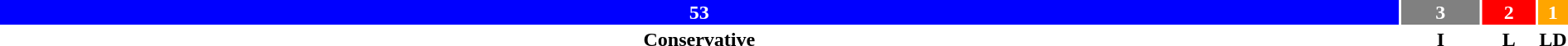<table style="width:100%; text-align:center;">
<tr style="color:white;">
<td style="background:blue; width:89.83%;"><strong>53</strong></td>
<td style="background:grey; width:5.08%;"><strong>3</strong></td>
<td style="background:red; width:3.39%;"><strong>2</strong></td>
<td style="background:orange; width:1.70%;"><strong>1</strong></td>
</tr>
<tr>
<td><span><strong>Conservative</strong></span></td>
<td><span><strong>I</strong></span></td>
<td><span><strong>L</strong></span></td>
<td><span><strong>LD</strong></span></td>
</tr>
</table>
